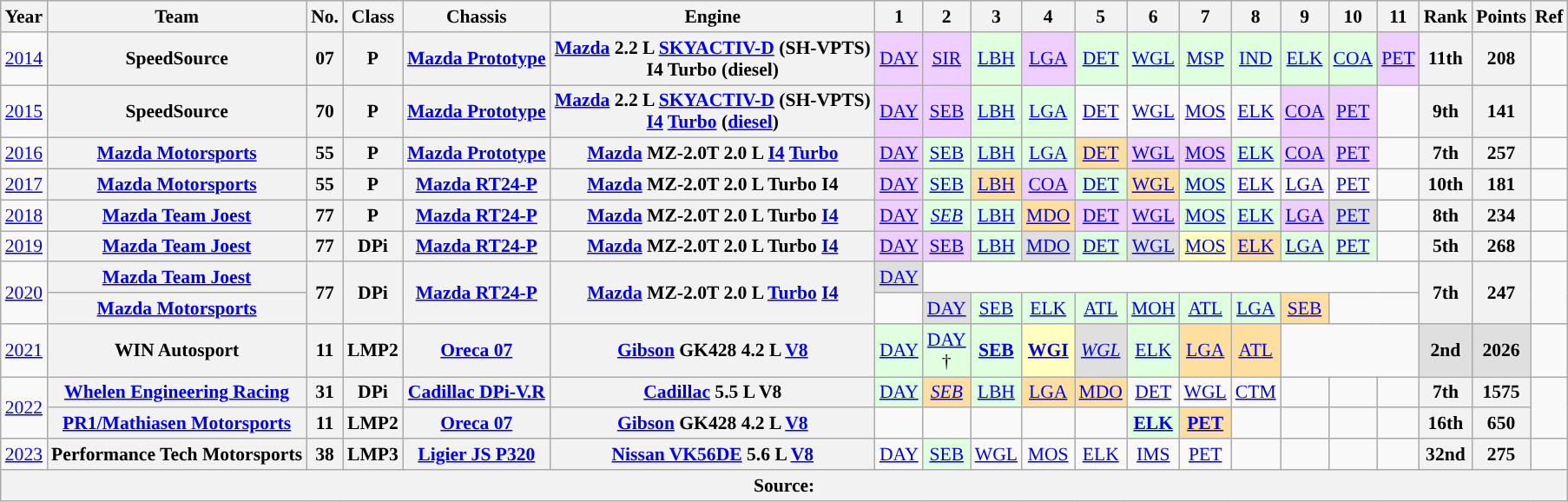<table class="wikitable" style="text-align:center; font-size:90%">
<tr>
<th>Year</th>
<th>Team</th>
<th>No.</th>
<th>Class</th>
<th>Chassis</th>
<th>Engine</th>
<th>1</th>
<th>2</th>
<th>3</th>
<th>4</th>
<th>5</th>
<th>6</th>
<th>7</th>
<th>8</th>
<th>9</th>
<th>10</th>
<th>11</th>
<th>Rank</th>
<th>Points</th>
<th>Ref</th>
</tr>
<tr>
<td><a href='#'>2014</a></td>
<th>SpeedSource</th>
<th>07</th>
<th>P</th>
<th><a href='#'>Mazda Prototype</a></th>
<th><a href='#'>Mazda</a> 2.2 L <a href='#'>SKYACTIV-D</a> (SH-VPTS) <br> I4 Turbo (diesel)</th>
<td style="background:#efcfff;"><a href='#'>DAY</a><br></td>
<td style="background:#efcfff;"><a href='#'>SIR</a><br></td>
<td style="background:#dfffdf;"><a href='#'>LBH</a><br></td>
<td style="background:#efcfff;"><a href='#'>LGA</a><br></td>
<td style="background:#dfffdf;"><a href='#'>DET</a><br></td>
<td style="background:#dfffdf;"><a href='#'>WGL</a><br></td>
<td style="background:#dfffdf;"><a href='#'>MSP</a><br></td>
<td style="background:#dfffdf;"><a href='#'>IND</a><br></td>
<td style="background:#dfffdf;"><a href='#'>ELK</a><br></td>
<td style="background:#dfffdf;"><a href='#'>COA</a><br></td>
<td style="background:#efcfff;"><a href='#'>PET</a><br></td>
<th>11th</th>
<th>208</th>
<td></td>
</tr>
<tr>
<td><a href='#'>2015</a></td>
<th>SpeedSource</th>
<th>70</th>
<th>P</th>
<th><a href='#'>Mazda Prototype</a></th>
<th><a href='#'>Mazda</a> 2.2 L <a href='#'>SKYACTIV-D</a> (SH-VPTS) <br> <a href='#'>I4</a> <a href='#'>Turbo</a> (<a href='#'>diesel</a>)</th>
<td style="background:#efcfff;"><a href='#'>DAY</a><br></td>
<td style="background:#efcfff;"><a href='#'>SEB</a><br></td>
<td style="background:#dfffdf;"><a href='#'>LBH</a><br></td>
<td style="background:#dfffdf;"><a href='#'>LGA</a><br></td>
<td><a href='#'>DET</a><br></td>
<td><a href='#'>WGL</a><br></td>
<td><a href='#'>MOS</a><br></td>
<td><a href='#'>ELK</a><br></td>
<td style="background:#efcfff;"><a href='#'>COA</a><br></td>
<td style="background:#efcfff;"><a href='#'>PET</a><br></td>
<td></td>
<th>9th</th>
<th>141</th>
<td></td>
</tr>
<tr>
<td><a href='#'>2016</a></td>
<th><a href='#'>Mazda Motorsports</a></th>
<th>55</th>
<th>P</th>
<th><a href='#'>Mazda Prototype</a></th>
<th><a href='#'>Mazda</a> MZ-2.0T 2.0 L <a href='#'>I4</a> <a href='#'>Turbo</a></th>
<td style="background:#EFCFFF"><a href='#'>DAY</a><br></td>
<td style="background:#DFFFDF"><a href='#'>SEB</a><br></td>
<td style="background:#DFFFDF"><a href='#'>LBH</a><br></td>
<td style="background:#DFFFDF"><a href='#'>LGA</a><br></td>
<td style="background:#FFDF9F"><a href='#'>DET</a><br></td>
<td style="background:#EFCFFF"><a href='#'>WGL</a><br></td>
<td style="background:#EFCFFF"><a href='#'>MOS</a><br></td>
<td style="background:#DFFFDF"><a href='#'>ELK</a><br></td>
<td style="background:#EFCFFF"><a href='#'>COA</a><br></td>
<td style="background:#EFCFFF"><a href='#'>PET</a><br></td>
<td></td>
<th>7th</th>
<th>257</th>
<td></td>
</tr>
<tr>
<td><a href='#'>2017</a></td>
<th><a href='#'>Mazda Motorsports</a></th>
<th>55</th>
<th>P</th>
<th><a href='#'>Mazda RT24-P</a></th>
<th><a href='#'>Mazda</a> MZ-2.0T 2.0 L Turbo I4</th>
<td style="background:#EFCFFF"><a href='#'>DAY</a><br></td>
<td style="background:#DFFFDF"><a href='#'>SEB</a> <br></td>
<td style="background:#FFDF9F"><a href='#'>LBH</a> <br></td>
<td style="background:#EFCFFF"><a href='#'>COA</a><br></td>
<td style="background:#DFFFDF"><a href='#'>DET</a><br></td>
<td style="background:#FFDF9F"><a href='#'>WGL</a><br></td>
<td style="background:#DFFFDF"><a href='#'>MOS</a><br></td>
<td><a href='#'>ELK</a></td>
<td><a href='#'>LGA</a></td>
<td><a href='#'>PET</a></td>
<td></td>
<th>10th</th>
<th>181</th>
<td></td>
</tr>
<tr>
<td><a href='#'>2018</a></td>
<th><a href='#'>Mazda Team Joest</a></th>
<th>77</th>
<th>P</th>
<th><a href='#'>Mazda RT24-P</a></th>
<th><a href='#'>Mazda</a> MZ-2.0T 2.0 L Turbo <a href='#'>I4</a></th>
<td style="background:#EFCFFF;"><a href='#'>DAY</a><br></td>
<td style="background:#DFFFDF;"><em><a href='#'>SEB</a></em><br></td>
<td style="background:#DFFFDF;"><a href='#'>LBH</a><br></td>
<td style="background:#FFDF9F;"><a href='#'>MDO</a><br></td>
<td style="background:#EFCFFF;"><a href='#'>DET</a><br></td>
<td style="background:#EFCFFF;"><a href='#'>WGL</a><br></td>
<td style="background:#DFFFDF;"><a href='#'>MOS</a><br></td>
<td style="background:#DFFFDF;"><a href='#'>ELK</a><br></td>
<td style="background:#EFCFFF;"><a href='#'>LGA</a><br></td>
<td style="background:#DFDFDF;"><a href='#'>PET</a><br></td>
<td></td>
<th>8th</th>
<th>234</th>
<td></td>
</tr>
<tr>
<td><a href='#'>2019</a></td>
<th><a href='#'>Mazda Team Joest</a></th>
<th>77</th>
<th>DPi</th>
<th><a href='#'>Mazda RT24-P</a></th>
<th><a href='#'>Mazda</a> MZ-2.0T 2.0 L Turbo <a href='#'>I4</a></th>
<td style="background:#EFCFFF;"><a href='#'>DAY</a><br></td>
<td style="background:#EFCFFF;"><a href='#'>SEB</a><br></td>
<td style="background:#DFFFDF;"><a href='#'>LBH</a><br></td>
<td style="background:#DFDFDF;"><a href='#'>MDO</a><br></td>
<td style="background:#DFFFDF;"><a href='#'>DET</a><br></td>
<td style="background:#DFDFDF;"><a href='#'>WGL</a><br></td>
<td style="background:#FFFFBF;"><a href='#'>MOS</a><br></td>
<td style="background:#FFDF9F;"><a href='#'>ELK</a><br></td>
<td style="background:#DFFFDF;"><a href='#'>LGA</a><br></td>
<td style="background:#DFFFDF;"><a href='#'>PET</a><br></td>
<td></td>
<th>5th</th>
<th>268</th>
<td></td>
</tr>
<tr>
<td rowspan=2><a href='#'>2020</a></td>
<th><a href='#'>Mazda Team Joest</a></th>
<th rowspan=2>77</th>
<th rowspan=2>DPi</th>
<th rowspan=2><a href='#'>Mazda RT24-P</a></th>
<th rowspan=2><a href='#'>Mazda</a> MZ-2.0T 2.0 L <a href='#'>Turbo</a> <a href='#'>I4</a></th>
<td style="background:#DFDFDF;"><a href='#'>DAY</a><br></td>
<td colspan=10></td>
<th rowspan=2>7th</th>
<th rowspan=2>247</th>
<td rowspan="2"></td>
</tr>
<tr>
<th><a href='#'>Mazda Motorsports</a></th>
<td></td>
<td style="background:#DFDFDF;"><a href='#'>DAY</a><br></td>
<td style="background:#DFFFDF;"><a href='#'>SEB</a><br></td>
<td style="background:#DFFFDF;"><a href='#'>ELK</a><br></td>
<td style="background:#DFFFDF;"><a href='#'>ATL</a><br></td>
<td style="background:#DFFFDF;"><a href='#'>MOH</a><br></td>
<td style="background:#DFFFDF;"><a href='#'>ATL</a><br></td>
<td style="background:#DFFFDF;"><a href='#'>LGA</a><br></td>
<td style="background:#FFDF9F;"><a href='#'>SEB</a><br></td>
<td colspan=2></td>
</tr>
<tr>
<td><a href='#'>2021</a></td>
<th>WIN Autosport</th>
<th>11</th>
<th>LMP2</th>
<th><a href='#'>Oreca 07</a></th>
<th><a href='#'>Gibson</a> GK428 4.2 L <a href='#'>V8</a></th>
<td style="background:#DFFFDF;"><a href='#'>DAY</a><br></td>
<td style="background:#DFFFDF;"><a href='#'>DAY</a><br>†</td>
<td style="background:#DFFFDF;"><strong><a href='#'>SEB</a><br></strong></td>
<td style="background:#FFFFBF;"><strong><a href='#'>WGI</a><br></strong></td>
<td style="background:#DFDFDF;"><em><a href='#'>WGL</a><br></em></td>
<td style="background:#DFFFDF;"><a href='#'>ELK</a><br></td>
<td style="background:#FFDF9F;"><a href='#'>LGA</a><br></td>
<td style="background:#FFDF9F;"><a href='#'>ATL</a><br></td>
<td colspan="3"></td>
<th style="background:#DFDFDF;">2nd</th>
<th style="background:#DFDFDF;">2026</th>
<td></td>
</tr>
<tr>
<td rowspan=2><a href='#'>2022</a></td>
<th><a href='#'>Whelen Engineering Racing</a></th>
<th>31</th>
<th>DPi</th>
<th><a href='#'>Cadillac DPi-V.R</a></th>
<th><a href='#'>Cadillac</a> 5.5 L V8</th>
<td style="background:#DFFFDF;"><a href='#'>DAY</a><br></td>
<td style="background:#FFDF9F;"><em><a href='#'>SEB</a></em><br></td>
<td style="background:#DFFFDF;"><a href='#'>LBH</a><br></td>
<td style="background:#FFDF9F;"><a href='#'>LGA</a><br></td>
<td style="background:#FFDF9F;"><a href='#'>MDO</a><br></td>
<td><a href='#'>DET</a></td>
<td><a href='#'>WGL</a></td>
<td style="background:"><a href='#'>CTM</a><br></td>
<td style="background:"></td>
<td style="background:"></td>
<td></td>
<th>7th</th>
<th>1575</th>
<td rowspan="2"></td>
</tr>
<tr>
<th><a href='#'>PR1/Mathiasen Motorsports</a></th>
<th>11</th>
<th>LMP2</th>
<th><a href='#'>Oreca 07</a></th>
<th><a href='#'>Gibson</a> GK428 4.2 L <a href='#'>V8</a></th>
<td style="background:#;"></td>
<td style="background:#;"></td>
<td style="background:#;"></td>
<td style="background:#;"></td>
<td style="background:#;"></td>
<td style="background:#DFFFDF;"><strong><a href='#'>ELK</a><br></strong></td>
<td style="background:#FFDF9F;”"><strong><a href='#'>PET</a><br></strong></td>
<td></td>
<td></td>
<td></td>
<td></td>
<th>16th</th>
<th>650</th>
</tr>
<tr>
<td><a href='#'>2023</a></td>
<th>Performance Tech Motorsports</th>
<th>38</th>
<th>LMP3</th>
<th><a href='#'>Ligier JS P320</a></th>
<th><a href='#'>Nissan VK56DE</a> 5.6 L <a href='#'>V8</a></th>
<td><a href='#'>DAY</a><br></td>
<td style="background:#DFFFDF;"><a href='#'>SEB</a><br></td>
<td><a href='#'>WGL</a><br></td>
<td><a href='#'>MOS</a><br></td>
<td><a href='#'>ELK</a><br></td>
<td><a href='#'>IMS</a><br></td>
<td><a href='#'>PET</a><br></td>
<td></td>
<td></td>
<td></td>
<td></td>
<th>32nd</th>
<th>275</th>
<td></td>
</tr>
<tr>
<th colspan="20">Source:</th>
</tr>
</table>
